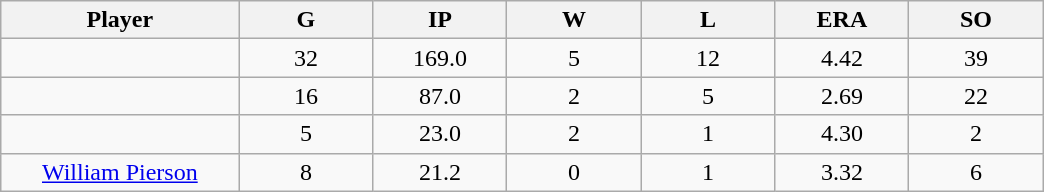<table class="wikitable sortable">
<tr>
<th bgcolor="#DDDDFF" width="16%">Player</th>
<th bgcolor="#DDDDFF" width="9%">G</th>
<th bgcolor="#DDDDFF" width="9%">IP</th>
<th bgcolor="#DDDDFF" width="9%">W</th>
<th bgcolor="#DDDDFF" width="9%">L</th>
<th bgcolor="#DDDDFF" width="9%">ERA</th>
<th bgcolor="#DDDDFF" width="9%">SO</th>
</tr>
<tr align="center">
<td></td>
<td>32</td>
<td>169.0</td>
<td>5</td>
<td>12</td>
<td>4.42</td>
<td>39</td>
</tr>
<tr align="center">
<td></td>
<td>16</td>
<td>87.0</td>
<td>2</td>
<td>5</td>
<td>2.69</td>
<td>22</td>
</tr>
<tr align="center">
<td></td>
<td>5</td>
<td>23.0</td>
<td>2</td>
<td>1</td>
<td>4.30</td>
<td>2</td>
</tr>
<tr align="center">
<td><a href='#'>William Pierson</a></td>
<td>8</td>
<td>21.2</td>
<td>0</td>
<td>1</td>
<td>3.32</td>
<td>6</td>
</tr>
</table>
